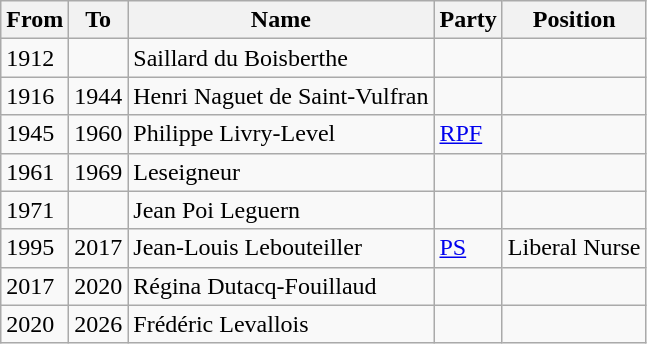<table class="wikitable">
<tr>
<th>From</th>
<th>To</th>
<th>Name</th>
<th>Party</th>
<th>Position</th>
</tr>
<tr>
<td>1912</td>
<td></td>
<td>Saillard du Boisberthe</td>
<td></td>
<td></td>
</tr>
<tr>
<td>1916</td>
<td>1944</td>
<td>Henri Naguet de Saint-Vulfran</td>
<td></td>
<td></td>
</tr>
<tr>
<td>1945</td>
<td>1960</td>
<td>Philippe Livry-Level</td>
<td><a href='#'>RPF</a></td>
<td></td>
</tr>
<tr>
<td>1961</td>
<td>1969</td>
<td>Leseigneur</td>
<td></td>
<td></td>
</tr>
<tr>
<td>1971</td>
<td></td>
<td>Jean Poi Leguern</td>
<td></td>
<td></td>
</tr>
<tr>
<td>1995</td>
<td>2017</td>
<td>Jean-Louis Lebouteiller</td>
<td><a href='#'>PS</a></td>
<td>Liberal Nurse</td>
</tr>
<tr>
<td>2017</td>
<td>2020</td>
<td>Régina Dutacq-Fouillaud</td>
<td></td>
<td></td>
</tr>
<tr>
<td>2020</td>
<td>2026</td>
<td>Frédéric Levallois</td>
<td></td>
<td></td>
</tr>
</table>
